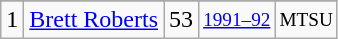<table class="wikitable">
<tr>
</tr>
<tr>
<td>1</td>
<td><a href='#'>Brett Roberts</a></td>
<td>53</td>
<td style="font-size:80%;"><a href='#'>1991–92</a></td>
<td style="font-size:80%;">MTSU</td>
</tr>
</table>
